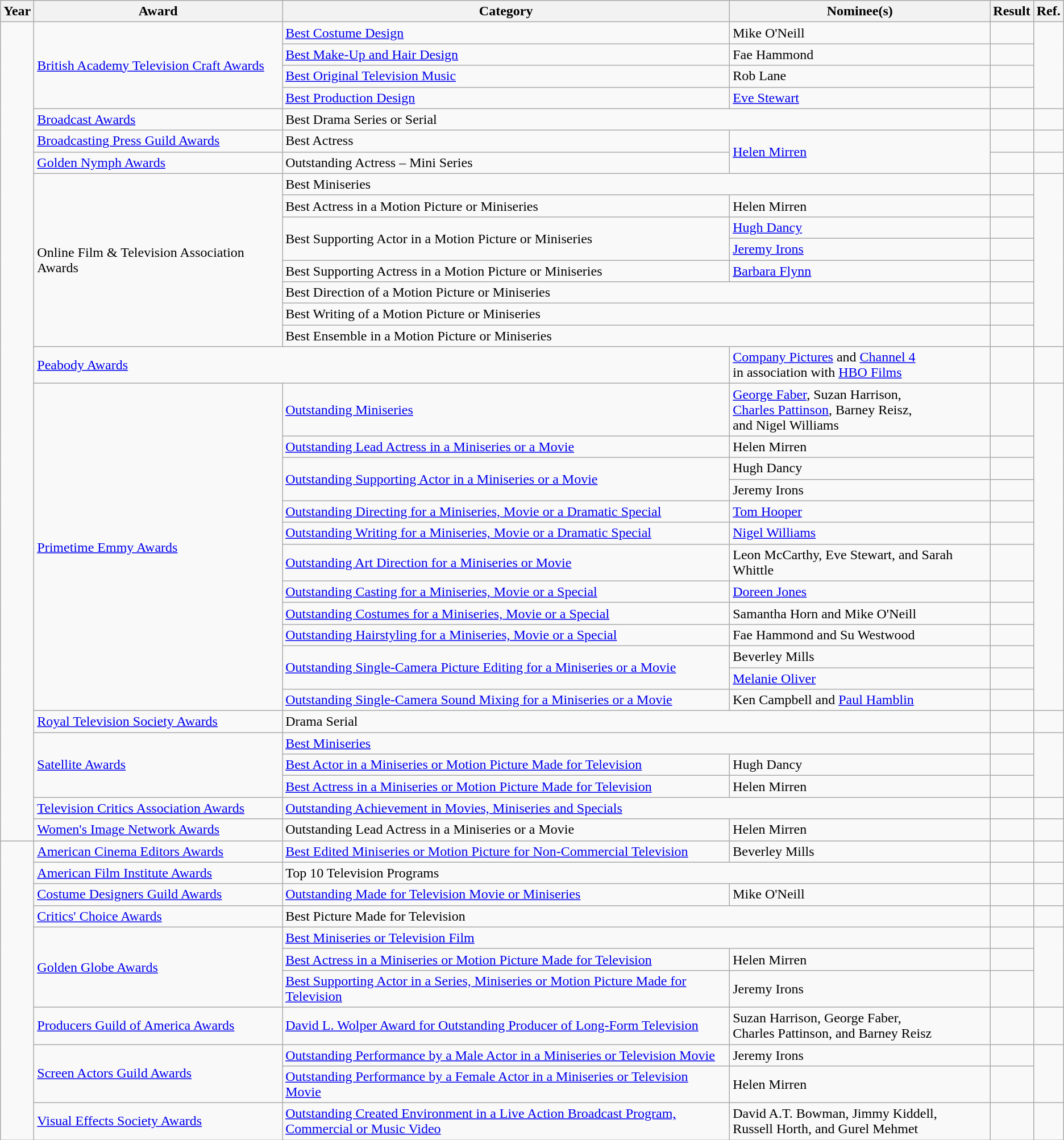<table class="wikitable sortable">
<tr>
<th>Year</th>
<th>Award</th>
<th>Category</th>
<th>Nominee(s)</th>
<th>Result</th>
<th>Ref.</th>
</tr>
<tr>
<td rowspan="35"></td>
<td rowspan="4"><a href='#'>British Academy Television Craft Awards</a></td>
<td><a href='#'>Best Costume Design</a></td>
<td>Mike O'Neill</td>
<td></td>
<td align="center" rowspan="4"></td>
</tr>
<tr>
<td><a href='#'>Best Make-Up and Hair Design</a></td>
<td>Fae Hammond</td>
<td></td>
</tr>
<tr>
<td><a href='#'>Best Original Television Music</a></td>
<td>Rob Lane</td>
<td></td>
</tr>
<tr>
<td><a href='#'>Best Production Design</a></td>
<td><a href='#'>Eve Stewart</a></td>
<td></td>
</tr>
<tr>
<td><a href='#'>Broadcast Awards</a></td>
<td colspan="2">Best Drama Series or Serial</td>
<td></td>
<td align="center"></td>
</tr>
<tr>
<td><a href='#'>Broadcasting Press Guild Awards</a></td>
<td>Best Actress</td>
<td rowspan="2"><a href='#'>Helen Mirren</a></td>
<td></td>
<td align="center"></td>
</tr>
<tr>
<td><a href='#'>Golden Nymph Awards</a></td>
<td>Outstanding Actress – Mini Series</td>
<td></td>
<td align="center"></td>
</tr>
<tr>
<td rowspan="8">Online Film & Television Association Awards</td>
<td colspan="2">Best Miniseries</td>
<td></td>
<td align="center" rowspan="8"></td>
</tr>
<tr>
<td>Best Actress in a Motion Picture or Miniseries</td>
<td>Helen Mirren</td>
<td></td>
</tr>
<tr>
<td rowspan="2">Best Supporting Actor in a Motion Picture or Miniseries</td>
<td><a href='#'>Hugh Dancy</a></td>
<td></td>
</tr>
<tr>
<td><a href='#'>Jeremy Irons</a></td>
<td></td>
</tr>
<tr>
<td>Best Supporting Actress in a Motion Picture or Miniseries</td>
<td><a href='#'>Barbara Flynn</a></td>
<td></td>
</tr>
<tr>
<td colspan="2">Best Direction of a Motion Picture or Miniseries</td>
<td></td>
</tr>
<tr>
<td colspan="2">Best Writing of a Motion Picture or Miniseries</td>
<td></td>
</tr>
<tr>
<td colspan="2">Best Ensemble in a Motion Picture or Miniseries</td>
<td></td>
</tr>
<tr>
<td colspan="2"><a href='#'>Peabody Awards</a></td>
<td><a href='#'>Company Pictures</a> and <a href='#'>Channel 4</a> <br> in association with <a href='#'>HBO Films</a></td>
<td></td>
<td align="center"></td>
</tr>
<tr>
<td rowspan="13"><a href='#'>Primetime Emmy Awards</a></td>
<td><a href='#'>Outstanding Miniseries</a></td>
<td><a href='#'>George Faber</a>, Suzan Harrison, <br> <a href='#'>Charles Pattinson</a>, Barney Reisz, <br> and Nigel Williams</td>
<td></td>
<td align="center" rowspan="13"></td>
</tr>
<tr>
<td><a href='#'>Outstanding Lead Actress in a Miniseries or a Movie</a></td>
<td>Helen Mirren</td>
<td></td>
</tr>
<tr>
<td rowspan="2"><a href='#'>Outstanding Supporting Actor in a Miniseries or a Movie</a></td>
<td>Hugh Dancy</td>
<td></td>
</tr>
<tr>
<td>Jeremy Irons</td>
<td></td>
</tr>
<tr>
<td><a href='#'>Outstanding Directing for a Miniseries, Movie or a Dramatic Special</a></td>
<td><a href='#'>Tom Hooper</a></td>
<td></td>
</tr>
<tr>
<td><a href='#'>Outstanding Writing for a Miniseries, Movie or a Dramatic Special</a></td>
<td><a href='#'>Nigel Williams</a></td>
<td></td>
</tr>
<tr>
<td><a href='#'>Outstanding Art Direction for a Miniseries or Movie</a></td>
<td>Leon McCarthy, Eve Stewart, and Sarah Whittle</td>
<td></td>
</tr>
<tr>
<td><a href='#'>Outstanding Casting for a Miniseries, Movie or a Special</a></td>
<td><a href='#'>Doreen Jones</a></td>
<td></td>
</tr>
<tr>
<td><a href='#'>Outstanding Costumes for a Miniseries, Movie or a Special</a></td>
<td>Samantha Horn and Mike O'Neill </td>
<td></td>
</tr>
<tr>
<td><a href='#'>Outstanding Hairstyling for a Miniseries, Movie or a Special</a></td>
<td>Fae Hammond and Su Westwood </td>
<td></td>
</tr>
<tr>
<td rowspan="2"><a href='#'>Outstanding Single-Camera Picture Editing for a Miniseries or a Movie</a></td>
<td>Beverley Mills </td>
<td></td>
</tr>
<tr>
<td><a href='#'>Melanie Oliver</a> </td>
<td></td>
</tr>
<tr>
<td><a href='#'>Outstanding Single-Camera Sound Mixing for a Miniseries or a Movie</a></td>
<td>Ken Campbell and <a href='#'>Paul Hamblin</a> </td>
<td></td>
</tr>
<tr>
<td><a href='#'>Royal Television Society Awards</a></td>
<td colspan="2">Drama Serial</td>
<td></td>
<td align="center"></td>
</tr>
<tr>
<td rowspan="3"><a href='#'>Satellite Awards</a></td>
<td colspan="2"><a href='#'>Best Miniseries</a></td>
<td></td>
<td align="center" rowspan="3"></td>
</tr>
<tr>
<td><a href='#'>Best Actor in a Miniseries or Motion Picture Made for Television</a></td>
<td>Hugh Dancy</td>
<td></td>
</tr>
<tr>
<td><a href='#'>Best Actress in a Miniseries or Motion Picture Made for Television</a></td>
<td>Helen Mirren</td>
<td></td>
</tr>
<tr>
<td><a href='#'>Television Critics Association Awards</a></td>
<td colspan="2"><a href='#'>Outstanding Achievement in Movies, Miniseries and Specials</a></td>
<td></td>
<td align="center"></td>
</tr>
<tr>
<td><a href='#'>Women's Image Network Awards</a></td>
<td>Outstanding Lead Actress in a Miniseries or a Movie</td>
<td>Helen Mirren</td>
<td></td>
<td align="center"></td>
</tr>
<tr>
<td rowspan="11"></td>
<td><a href='#'>American Cinema Editors Awards</a></td>
<td><a href='#'>Best Edited Miniseries or Motion Picture for Non-Commercial Television</a></td>
<td>Beverley Mills </td>
<td></td>
<td align="center"></td>
</tr>
<tr>
<td><a href='#'>American Film Institute Awards</a></td>
<td colspan="2">Top 10 Television Programs</td>
<td></td>
<td align="center"></td>
</tr>
<tr>
<td><a href='#'>Costume Designers Guild Awards</a></td>
<td><a href='#'>Outstanding Made for Television Movie or Miniseries</a></td>
<td>Mike O'Neill</td>
<td></td>
<td align="center"></td>
</tr>
<tr>
<td><a href='#'>Critics' Choice Awards</a></td>
<td colspan="2">Best Picture Made for Television</td>
<td></td>
<td align="center"></td>
</tr>
<tr>
<td rowspan="3"><a href='#'>Golden Globe Awards</a></td>
<td colspan="2"><a href='#'>Best Miniseries or Television Film</a></td>
<td></td>
<td align="center" rowspan="3"></td>
</tr>
<tr>
<td><a href='#'>Best Actress in a Miniseries or Motion Picture Made for Television</a></td>
<td>Helen Mirren</td>
<td></td>
</tr>
<tr>
<td><a href='#'>Best Supporting Actor in a Series, Miniseries or Motion Picture Made for Television</a></td>
<td>Jeremy Irons</td>
<td></td>
</tr>
<tr>
<td><a href='#'>Producers Guild of America Awards</a></td>
<td><a href='#'>David L. Wolper Award for Outstanding Producer of Long-Form Television</a></td>
<td>Suzan Harrison, George Faber, <br> Charles Pattinson, and Barney Reisz</td>
<td></td>
<td align="center"></td>
</tr>
<tr>
<td rowspan="2"><a href='#'>Screen Actors Guild Awards</a></td>
<td><a href='#'>Outstanding Performance by a Male Actor in a Miniseries or Television Movie</a></td>
<td>Jeremy Irons</td>
<td></td>
<td align="center" rowspan="2"></td>
</tr>
<tr>
<td><a href='#'>Outstanding Performance by a Female Actor in a Miniseries or Television Movie</a></td>
<td>Helen Mirren</td>
<td></td>
</tr>
<tr>
<td><a href='#'>Visual Effects Society Awards</a></td>
<td><a href='#'>Outstanding Created Environment in a Live Action Broadcast Program, <br> Commercial or Music Video</a></td>
<td>David A.T. Bowman, Jimmy Kiddell, <br> Russell Horth, and Gurel Mehmet </td>
<td></td>
<td align="center"></td>
</tr>
</table>
